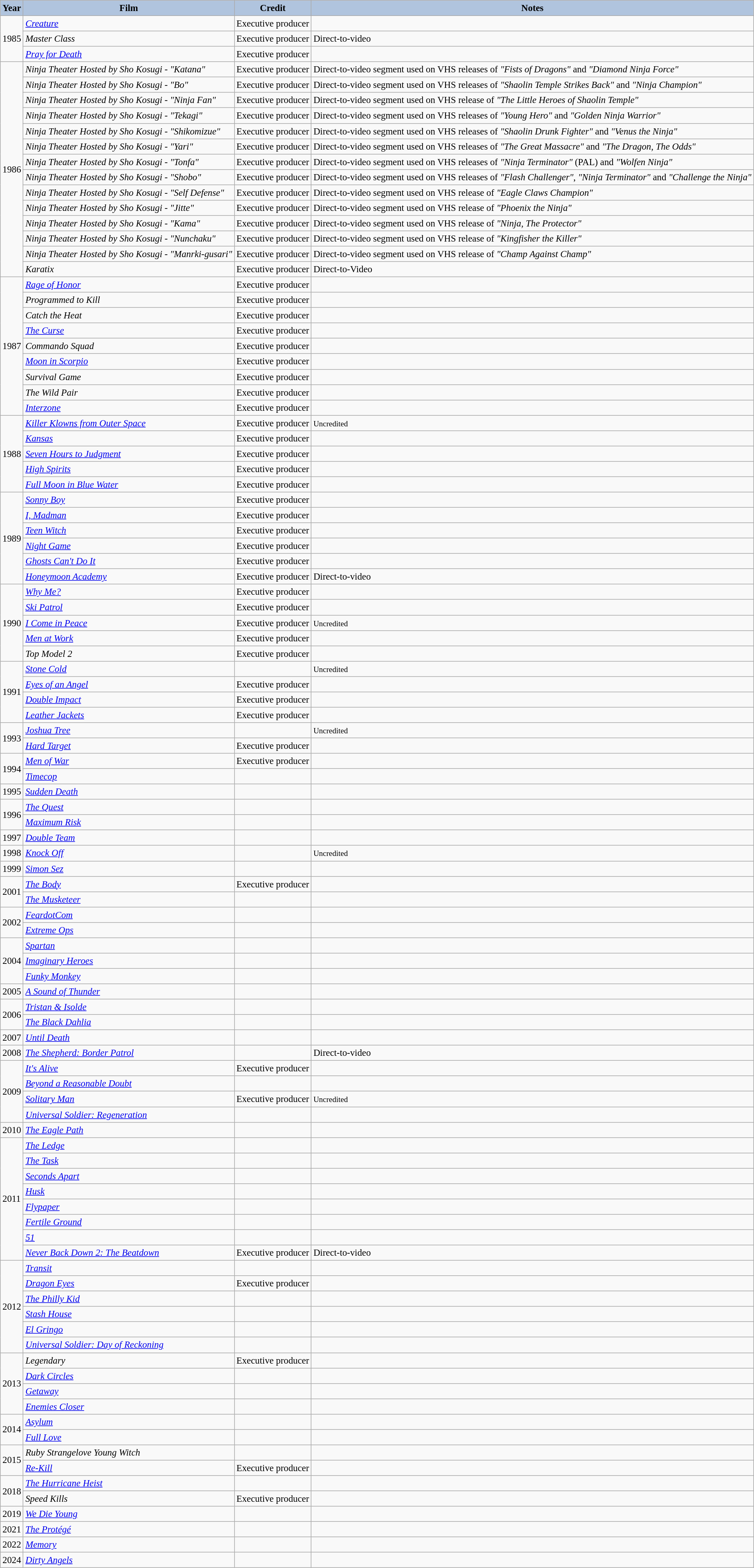<table class="wikitable" style="font-size:95%;">
<tr>
<th style="background:#B0C4DE;">Year</th>
<th style="background:#B0C4DE;">Film</th>
<th style="background:#B0C4DE;">Credit</th>
<th style="background:#B0C4DE;">Notes</th>
</tr>
<tr>
<td rowspan=3>1985</td>
<td><em><a href='#'>Creature</a></em></td>
<td>Executive producer</td>
<td></td>
</tr>
<tr>
<td><em>Master Class</em></td>
<td>Executive producer</td>
<td>Direct-to-video</td>
</tr>
<tr>
<td><em><a href='#'>Pray for Death</a></em></td>
<td>Executive producer</td>
<td></td>
</tr>
<tr>
<td rowspan=14>1986</td>
<td><em>Ninja Theater Hosted by Sho Kosugi - "Katana"</em></td>
<td>Executive producer</td>
<td>Direct-to-video segment used on VHS releases of <em>"Fists of Dragons"</em> and <em>"Diamond Ninja Force"</em></td>
</tr>
<tr>
<td><em>Ninja Theater Hosted by Sho Kosugi - "Bo"</em></td>
<td>Executive producer</td>
<td>Direct-to-video segment used on VHS releases of <em>"Shaolin Temple Strikes Back"</em> and <em>"Ninja Champion"</em></td>
</tr>
<tr>
<td><em>Ninja Theater Hosted by Sho Kosugi - "Ninja Fan"</em></td>
<td>Executive producer</td>
<td>Direct-to-video segment used on VHS release of <em>"The Little Heroes of Shaolin Temple"</em></td>
</tr>
<tr>
<td><em>Ninja Theater Hosted by Sho Kosugi - "Tekagi"</em></td>
<td>Executive producer</td>
<td>Direct-to-video segment used on VHS releases of <em>"Young Hero"</em> and <em>"Golden Ninja Warrior"</em></td>
</tr>
<tr>
<td><em>Ninja Theater Hosted by Sho Kosugi - "Shikomizue"</em></td>
<td>Executive producer</td>
<td>Direct-to-video segment used on VHS releases of <em>"Shaolin Drunk Fighter"</em> and <em>"Venus the Ninja"</em></td>
</tr>
<tr>
<td><em>Ninja Theater Hosted by Sho Kosugi - "Yari"</em></td>
<td>Executive producer</td>
<td>Direct-to-video segment used on VHS releases of <em>"The Great Massacre"</em> and <em>"The Dragon, The Odds"</em></td>
</tr>
<tr>
<td><em>Ninja Theater Hosted by Sho Kosugi - "Tonfa"</em></td>
<td>Executive producer</td>
<td>Direct-to-video segment used on VHS releases of <em>"Ninja Terminator"</em> (PAL) and <em>"Wolfen Ninja"</em></td>
</tr>
<tr>
<td><em>Ninja Theater Hosted by Sho Kosugi - "Shobo"</em></td>
<td>Executive producer</td>
<td>Direct-to-video segment used on VHS releases of <em>"Flash Challenger"</em>, <em>"Ninja Terminator"</em> and <em>"Challenge the Ninja"</em></td>
</tr>
<tr>
<td><em>Ninja Theater Hosted by Sho Kosugi - "Self Defense"</em></td>
<td>Executive producer</td>
<td>Direct-to-video segment used on VHS release of <em>"Eagle Claws Champion"</em></td>
</tr>
<tr>
<td><em>Ninja Theater Hosted by Sho Kosugi - "Jitte"</em></td>
<td>Executive producer</td>
<td>Direct-to-video segment used on VHS release of <em>"Phoenix the Ninja"</em></td>
</tr>
<tr>
<td><em>Ninja Theater Hosted by Sho Kosugi - "Kama"</em></td>
<td>Executive producer</td>
<td>Direct-to-video segment used on VHS release of <em>"Ninja, The Protector"</em></td>
</tr>
<tr>
<td><em>Ninja Theater Hosted by Sho Kosugi - "Nunchaku"</em></td>
<td>Executive producer</td>
<td>Direct-to-video segment used on VHS release of <em>"Kingfisher the Killer"</em></td>
</tr>
<tr>
<td><em>Ninja Theater Hosted by Sho Kosugi - "Manrki-gusari"</em></td>
<td>Executive producer</td>
<td>Direct-to-video segment used on VHS release of <em>"Champ Against Champ"</em></td>
</tr>
<tr>
<td><em>Karatix</em></td>
<td>Executive producer</td>
<td>Direct-to-Video</td>
</tr>
<tr>
<td rowspan=9>1987</td>
<td><em><a href='#'>Rage of Honor</a></em></td>
<td>Executive producer</td>
<td></td>
</tr>
<tr>
<td><em>Programmed to Kill</em></td>
<td>Executive producer</td>
<td></td>
</tr>
<tr>
<td><em>Catch the Heat</em></td>
<td>Executive producer</td>
<td></td>
</tr>
<tr>
<td><em><a href='#'>The Curse</a></em></td>
<td>Executive producer</td>
<td></td>
</tr>
<tr>
<td><em>Commando Squad</em></td>
<td>Executive producer</td>
<td></td>
</tr>
<tr>
<td><em><a href='#'>Moon in Scorpio</a></em></td>
<td>Executive producer</td>
<td></td>
</tr>
<tr>
<td><em>Survival Game</em></td>
<td>Executive producer</td>
<td></td>
</tr>
<tr>
<td><em>The Wild Pair</em></td>
<td>Executive producer</td>
<td></td>
</tr>
<tr>
<td><em><a href='#'>Interzone</a></em></td>
<td>Executive producer</td>
<td></td>
</tr>
<tr>
<td rowspan=5>1988</td>
<td><em><a href='#'>Killer Klowns from Outer Space</a></em></td>
<td>Executive producer</td>
<td><small>Uncredited</small></td>
</tr>
<tr>
<td><em><a href='#'>Kansas</a></em></td>
<td>Executive producer</td>
<td></td>
</tr>
<tr>
<td><em><a href='#'>Seven Hours to Judgment</a></em></td>
<td>Executive producer</td>
<td></td>
</tr>
<tr>
<td><em><a href='#'>High Spirits</a></em></td>
<td>Executive producer</td>
<td></td>
</tr>
<tr>
<td><em><a href='#'>Full Moon in Blue Water</a></em></td>
<td>Executive producer</td>
<td></td>
</tr>
<tr>
<td rowspan=6>1989</td>
<td><em><a href='#'>Sonny Boy</a></em></td>
<td>Executive producer</td>
<td></td>
</tr>
<tr>
<td><em><a href='#'>I, Madman</a></em></td>
<td>Executive producer</td>
<td></td>
</tr>
<tr>
<td><em><a href='#'>Teen Witch</a></em></td>
<td>Executive producer</td>
<td></td>
</tr>
<tr>
<td><em><a href='#'>Night Game</a></em></td>
<td>Executive producer</td>
<td></td>
</tr>
<tr>
<td><em><a href='#'>Ghosts Can't Do It</a></em></td>
<td>Executive producer</td>
<td></td>
</tr>
<tr>
<td><em><a href='#'>Honeymoon Academy</a></em></td>
<td>Executive producer</td>
<td>Direct-to-video</td>
</tr>
<tr>
<td rowspan=5>1990</td>
<td><em><a href='#'>Why Me?</a></em></td>
<td>Executive producer</td>
<td></td>
</tr>
<tr>
<td><em><a href='#'>Ski Patrol</a></em></td>
<td>Executive producer</td>
<td></td>
</tr>
<tr>
<td><em><a href='#'>I Come in Peace</a></em></td>
<td>Executive producer</td>
<td><small>Uncredited</small></td>
</tr>
<tr>
<td><em><a href='#'>Men at Work</a></em></td>
<td>Executive producer</td>
<td></td>
</tr>
<tr>
<td><em>Top Model 2</em></td>
<td>Executive producer</td>
<td></td>
</tr>
<tr>
<td rowspan=4>1991</td>
<td><em><a href='#'>Stone Cold</a></em></td>
<td></td>
<td><small>Uncredited</small></td>
</tr>
<tr>
<td><em><a href='#'>Eyes of an Angel</a></em></td>
<td>Executive producer</td>
<td></td>
</tr>
<tr>
<td><em><a href='#'>Double Impact</a></em></td>
<td>Executive producer</td>
<td></td>
</tr>
<tr>
<td><em><a href='#'>Leather Jackets</a></em></td>
<td>Executive producer</td>
<td></td>
</tr>
<tr>
<td rowspan=2>1993</td>
<td><em><a href='#'>Joshua Tree</a></em></td>
<td></td>
<td><small>Uncredited</small></td>
</tr>
<tr>
<td><em><a href='#'>Hard Target</a></em></td>
<td>Executive producer</td>
<td></td>
</tr>
<tr>
<td rowspan=2>1994</td>
<td><em><a href='#'>Men of War</a></em></td>
<td>Executive producer</td>
<td></td>
</tr>
<tr>
<td><em><a href='#'>Timecop</a></em></td>
<td></td>
<td></td>
</tr>
<tr>
<td>1995</td>
<td><em><a href='#'>Sudden Death</a></em></td>
<td></td>
<td></td>
</tr>
<tr>
<td rowspan=2>1996</td>
<td><em><a href='#'>The Quest</a></em></td>
<td></td>
<td></td>
</tr>
<tr>
<td><em><a href='#'>Maximum Risk</a></em></td>
<td></td>
<td></td>
</tr>
<tr>
<td>1997</td>
<td><em><a href='#'>Double Team</a></em></td>
<td></td>
<td></td>
</tr>
<tr>
<td>1998</td>
<td><em><a href='#'>Knock Off</a></em></td>
<td></td>
<td><small>Uncredited</small></td>
</tr>
<tr>
<td>1999</td>
<td><em><a href='#'>Simon Sez</a></em></td>
<td></td>
<td></td>
</tr>
<tr>
<td rowspan=2>2001</td>
<td><em><a href='#'>The Body</a></em></td>
<td>Executive producer</td>
<td></td>
</tr>
<tr>
<td><em><a href='#'>The Musketeer</a></em></td>
<td></td>
<td></td>
</tr>
<tr>
<td rowspan=2>2002</td>
<td><em><a href='#'>FeardotCom</a></em></td>
<td></td>
<td></td>
</tr>
<tr>
<td><em><a href='#'>Extreme Ops</a></em></td>
<td></td>
<td></td>
</tr>
<tr>
<td rowspan=3>2004</td>
<td><em><a href='#'>Spartan</a></em></td>
<td></td>
<td></td>
</tr>
<tr>
<td><em><a href='#'>Imaginary Heroes</a></em></td>
<td></td>
<td></td>
</tr>
<tr>
<td><em><a href='#'>Funky Monkey</a></em></td>
<td></td>
<td></td>
</tr>
<tr>
<td>2005</td>
<td><em><a href='#'>A Sound of Thunder</a></em></td>
<td></td>
<td></td>
</tr>
<tr>
<td rowspan=2>2006</td>
<td><em><a href='#'>Tristan & Isolde</a></em></td>
<td></td>
<td></td>
</tr>
<tr>
<td><em><a href='#'>The Black Dahlia</a></em></td>
<td></td>
<td></td>
</tr>
<tr>
<td>2007</td>
<td><em><a href='#'>Until Death</a></em></td>
<td></td>
<td></td>
</tr>
<tr>
<td>2008</td>
<td><em><a href='#'>The Shepherd: Border Patrol</a></em></td>
<td></td>
<td>Direct-to-video</td>
</tr>
<tr>
<td rowspan=4>2009</td>
<td><em><a href='#'>It's Alive</a></em></td>
<td>Executive producer</td>
<td></td>
</tr>
<tr>
<td><em><a href='#'>Beyond a Reasonable Doubt</a></em></td>
<td></td>
<td></td>
</tr>
<tr>
<td><em><a href='#'>Solitary Man</a></em></td>
<td>Executive producer</td>
<td><small>Uncredited</small></td>
</tr>
<tr>
<td><em><a href='#'>Universal Soldier: Regeneration</a></em></td>
<td></td>
<td></td>
</tr>
<tr>
<td>2010</td>
<td><em><a href='#'>The Eagle Path</a></em></td>
<td></td>
<td></td>
</tr>
<tr>
<td rowspan=8>2011</td>
<td><em><a href='#'>The Ledge</a></em></td>
<td></td>
<td></td>
</tr>
<tr>
<td><em><a href='#'>The Task</a></em></td>
<td></td>
<td></td>
</tr>
<tr>
<td><em><a href='#'>Seconds Apart</a></em></td>
<td></td>
<td></td>
</tr>
<tr>
<td><em><a href='#'>Husk</a></em></td>
<td></td>
<td></td>
</tr>
<tr>
<td><em><a href='#'>Flypaper</a></em></td>
<td></td>
<td></td>
</tr>
<tr>
<td><em><a href='#'>Fertile Ground</a></em></td>
<td></td>
<td></td>
</tr>
<tr>
<td><em><a href='#'>51</a></em></td>
<td></td>
<td></td>
</tr>
<tr>
<td><em><a href='#'>Never Back Down 2: The Beatdown</a></em></td>
<td>Executive producer</td>
<td>Direct-to-video</td>
</tr>
<tr>
<td rowspan=6>2012</td>
<td><em><a href='#'>Transit</a></em></td>
<td></td>
<td></td>
</tr>
<tr>
<td><em><a href='#'>Dragon Eyes</a></em></td>
<td>Executive producer</td>
<td></td>
</tr>
<tr>
<td><em><a href='#'>The Philly Kid</a></em></td>
<td></td>
<td></td>
</tr>
<tr>
<td><em><a href='#'>Stash House</a></em></td>
<td></td>
<td></td>
</tr>
<tr>
<td><em><a href='#'>El Gringo</a></em></td>
<td></td>
<td></td>
</tr>
<tr>
<td><em><a href='#'>Universal Soldier: Day of Reckoning</a></em></td>
<td></td>
<td></td>
</tr>
<tr>
<td rowspan=4>2013</td>
<td><em>Legendary</em></td>
<td>Executive producer</td>
<td></td>
</tr>
<tr>
<td><em><a href='#'>Dark Circles</a></em></td>
<td></td>
<td></td>
</tr>
<tr>
<td><em><a href='#'>Getaway</a></em></td>
<td></td>
<td></td>
</tr>
<tr>
<td><em><a href='#'>Enemies Closer</a></em></td>
<td></td>
<td></td>
</tr>
<tr>
<td rowspan=2>2014</td>
<td><em><a href='#'>Asylum</a></em></td>
<td></td>
<td></td>
</tr>
<tr>
<td><em><a href='#'>Full Love</a></em></td>
<td></td>
<td></td>
</tr>
<tr>
<td rowspan=2>2015</td>
<td><em>Ruby Strangelove Young Witch</em></td>
<td></td>
<td></td>
</tr>
<tr>
<td><em><a href='#'>Re-Kill</a></em></td>
<td>Executive producer</td>
<td></td>
</tr>
<tr>
<td rowspan=2>2018</td>
<td><em><a href='#'>The Hurricane Heist</a></em></td>
<td></td>
<td></td>
</tr>
<tr>
<td><em>Speed Kills</em></td>
<td>Executive producer</td>
<td></td>
</tr>
<tr>
<td>2019</td>
<td><em><a href='#'>We Die Young</a></em></td>
<td></td>
<td></td>
</tr>
<tr>
<td>2021</td>
<td><em><a href='#'>The Protégé</a></em></td>
<td></td>
<td></td>
</tr>
<tr>
<td>2022</td>
<td><em><a href='#'>Memory</a></em></td>
<td></td>
<td></td>
</tr>
<tr>
<td>2024</td>
<td><em><a href='#'>Dirty Angels</a></em></td>
<td></td>
<td></td>
</tr>
</table>
